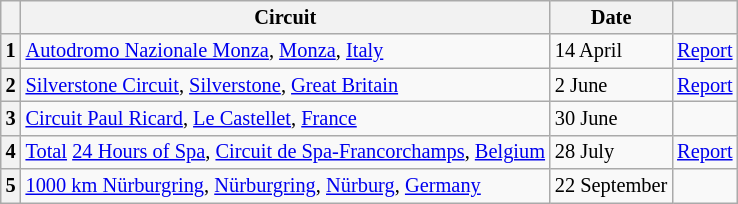<table class="wikitable" style="font-size: 85%;">
<tr>
<th></th>
<th>Circuit</th>
<th>Date</th>
<th class="unsortable"></th>
</tr>
<tr>
<th>1</th>
<td> <a href='#'>Autodromo Nazionale Monza</a>, <a href='#'>Monza</a>, <a href='#'>Italy</a></td>
<td>14 April</td>
<td><a href='#'>Report</a></td>
</tr>
<tr>
<th>2</th>
<td> <a href='#'>Silverstone Circuit</a>, <a href='#'>Silverstone</a>, <a href='#'>Great Britain</a></td>
<td>2 June</td>
<td><a href='#'>Report</a></td>
</tr>
<tr>
<th>3</th>
<td> <a href='#'>Circuit Paul Ricard</a>, <a href='#'>Le Castellet</a>, <a href='#'>France</a></td>
<td>30 June</td>
<td></td>
</tr>
<tr>
<th>4</th>
<td> <a href='#'>Total</a> <a href='#'>24 Hours of Spa</a>, <a href='#'>Circuit de Spa-Francorchamps</a>, <a href='#'>Belgium</a></td>
<td>28 July</td>
<td><a href='#'>Report</a></td>
</tr>
<tr>
<th>5</th>
<td> <a href='#'>1000 km Nürburgring</a>, <a href='#'>Nürburgring</a>, <a href='#'>Nürburg</a>, <a href='#'>Germany</a></td>
<td>22 September</td>
<td></td>
</tr>
</table>
